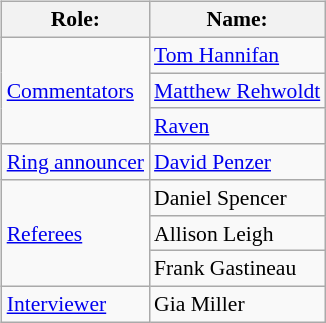<table class=wikitable style="font-size:90%; margin: 0.5em 0 0.5em 1em; float: right; clear: right;">
<tr>
<th>Role:</th>
<th>Name:</th>
</tr>
<tr>
<td rowspan=3><a href='#'>Commentators</a></td>
<td><a href='#'>Tom Hannifan</a></td>
</tr>
<tr>
<td><a href='#'>Matthew Rehwoldt</a></td>
</tr>
<tr>
<td><a href='#'>Raven</a> </td>
</tr>
<tr>
<td><a href='#'>Ring announcer</a></td>
<td><a href='#'>David Penzer</a></td>
</tr>
<tr>
<td rowspan=3><a href='#'>Referees</a></td>
<td>Daniel Spencer</td>
</tr>
<tr>
<td>Allison Leigh</td>
</tr>
<tr>
<td>Frank Gastineau</td>
</tr>
<tr>
<td><a href='#'>Interviewer</a></td>
<td>Gia Miller</td>
</tr>
</table>
